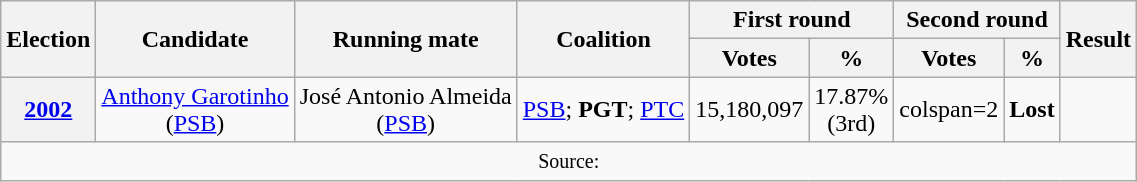<table class=wikitable style=text-align:center>
<tr>
<th rowspan="2">Election</th>
<th rowspan=2>Candidate</th>
<th rowspan="2">Running mate</th>
<th rowspan="2">Coalition</th>
<th colspan=2>First round</th>
<th colspan="2">Second round</th>
<th rowspan="2">Result</th>
</tr>
<tr>
<th>Votes</th>
<th>%</th>
<th>Votes</th>
<th>%</th>
</tr>
<tr>
<th><a href='#'>2002</a></th>
<td><a href='#'>Anthony Garotinho</a><br>(<a href='#'>PSB</a>)</td>
<td>José Antonio Almeida<br>(<a href='#'>PSB</a>)</td>
<td><a href='#'>PSB</a>; <strong>PGT</strong>; <a href='#'>PTC</a></td>
<td>15,180,097</td>
<td>17.87%<br>(3rd)</td>
<td>colspan=2 </td>
<td><strong>Lost</strong> </td>
</tr>
<tr>
<td colspan="9"><small>Source: </small></td>
</tr>
</table>
